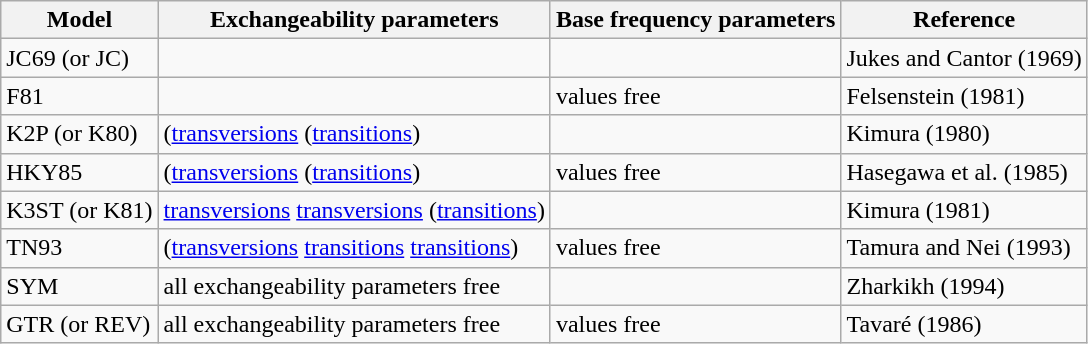<table class="wikitable">
<tr>
<th>Model</th>
<th>Exchangeability parameters</th>
<th>Base frequency parameters</th>
<th>Reference</th>
</tr>
<tr>
<td>JC69 (or JC)</td>
<td></td>
<td></td>
<td>Jukes and Cantor (1969)</td>
</tr>
<tr>
<td>F81</td>
<td></td>
<td> values free</td>
<td>Felsenstein (1981)</td>
</tr>
<tr>
<td>K2P (or K80)</td>
<td> (<a href='#'>transversions</a> (<a href='#'>transitions</a>)</td>
<td></td>
<td>Kimura (1980)</td>
</tr>
<tr>
<td>HKY85</td>
<td> (<a href='#'>transversions</a> (<a href='#'>transitions</a>)</td>
<td> values free</td>
<td>Hasegawa et al. (1985)</td>
</tr>
<tr>
<td>K3ST (or K81)</td>
<td> <a href='#'>transversions</a> <a href='#'>transversions</a> (<a href='#'>transitions</a>)</td>
<td></td>
<td>Kimura (1981)</td>
</tr>
<tr>
<td>TN93</td>
<td> (<a href='#'>transversions</a> <a href='#'>transitions</a> <a href='#'>transitions</a>)</td>
<td> values free</td>
<td>Tamura and Nei (1993)</td>
</tr>
<tr>
<td>SYM</td>
<td>all exchangeability parameters free</td>
<td></td>
<td>Zharkikh (1994)</td>
</tr>
<tr>
<td>GTR (or REV)</td>
<td>all exchangeability parameters free</td>
<td> values free</td>
<td>Tavaré (1986)</td>
</tr>
</table>
